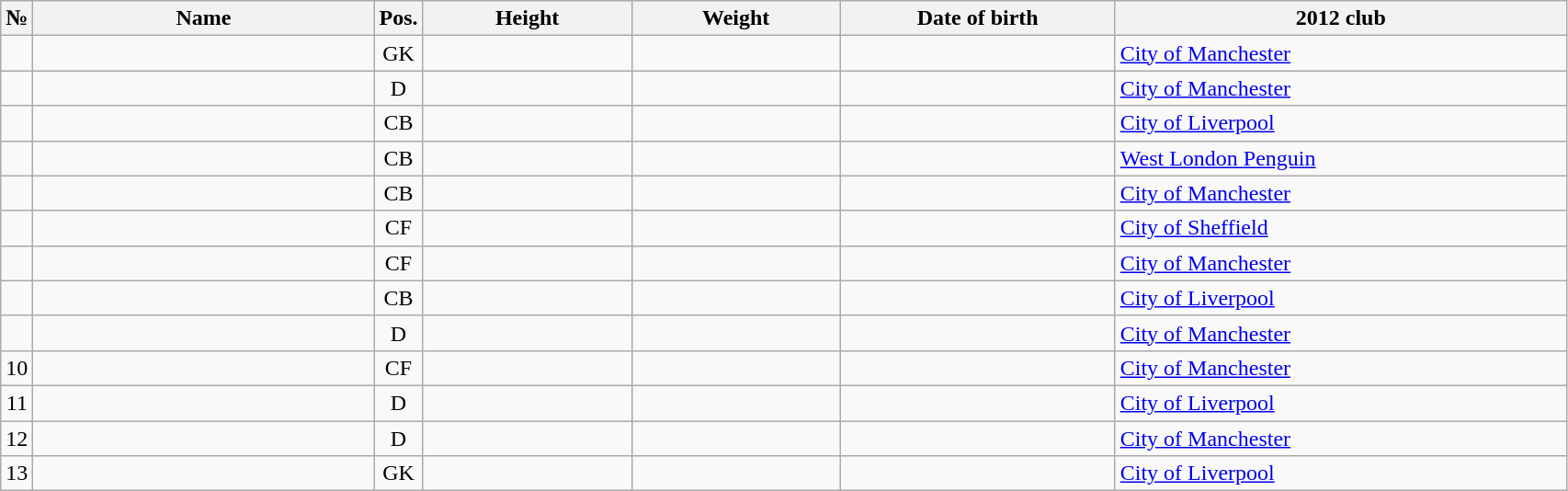<table class="wikitable sortable" style="font-size:100%; text-align:center;">
<tr>
<th>№</th>
<th style="width:15em">Name</th>
<th>Pos.</th>
<th style="width:9em">Height</th>
<th style="width:9em">Weight</th>
<th style="width:12em">Date of birth</th>
<th style="width:20em">2012 club</th>
</tr>
<tr>
<td></td>
<td style="text-align:left;"></td>
<td>GK</td>
<td></td>
<td></td>
<td style="text-align:right;"></td>
<td style="text-align:left;"> <a href='#'>City of Manchester</a></td>
</tr>
<tr>
<td></td>
<td style="text-align:left;"></td>
<td>D</td>
<td></td>
<td></td>
<td style="text-align:right;"></td>
<td style="text-align:left;"> <a href='#'>City of Manchester</a></td>
</tr>
<tr>
<td></td>
<td style="text-align:left;"></td>
<td>CB</td>
<td></td>
<td></td>
<td style="text-align:right;"></td>
<td style="text-align:left;"> <a href='#'>City of Liverpool</a></td>
</tr>
<tr>
<td></td>
<td style="text-align:left;"></td>
<td>CB</td>
<td></td>
<td></td>
<td style="text-align:right;"></td>
<td style="text-align:left;"> <a href='#'>West London Penguin</a></td>
</tr>
<tr>
<td></td>
<td style="text-align:left;"></td>
<td>CB</td>
<td></td>
<td></td>
<td style="text-align:right;"></td>
<td style="text-align:left;"> <a href='#'>City of Manchester</a></td>
</tr>
<tr>
<td></td>
<td style="text-align:left;"></td>
<td>CF</td>
<td></td>
<td></td>
<td style="text-align:right;"></td>
<td style="text-align:left;"> <a href='#'>City of Sheffield</a></td>
</tr>
<tr>
<td></td>
<td style="text-align:left;"></td>
<td>CF</td>
<td></td>
<td></td>
<td style="text-align:right;"></td>
<td style="text-align:left;"> <a href='#'>City of Manchester</a></td>
</tr>
<tr>
<td></td>
<td style="text-align:left;"></td>
<td>CB</td>
<td></td>
<td></td>
<td style="text-align:right;"></td>
<td style="text-align:left;"> <a href='#'>City of Liverpool</a></td>
</tr>
<tr>
<td></td>
<td style="text-align:left;"></td>
<td>D</td>
<td></td>
<td></td>
<td style="text-align:right;"></td>
<td style="text-align:left;"> <a href='#'>City of Manchester</a></td>
</tr>
<tr>
<td>10</td>
<td style="text-align:left;"></td>
<td>CF</td>
<td></td>
<td></td>
<td style="text-align:right;"></td>
<td style="text-align:left;"> <a href='#'>City of Manchester</a></td>
</tr>
<tr>
<td>11</td>
<td style="text-align:left;"></td>
<td>D</td>
<td></td>
<td></td>
<td style="text-align:right;"></td>
<td style="text-align:left;"> <a href='#'>City of Liverpool</a></td>
</tr>
<tr>
<td>12</td>
<td style="text-align:left;"></td>
<td>D</td>
<td></td>
<td></td>
<td style="text-align:right;"></td>
<td style="text-align:left;"> <a href='#'>City of Manchester</a></td>
</tr>
<tr>
<td>13</td>
<td style="text-align:left;"></td>
<td>GK</td>
<td></td>
<td></td>
<td style="text-align:right;"></td>
<td style="text-align:left;"> <a href='#'>City of Liverpool</a></td>
</tr>
</table>
